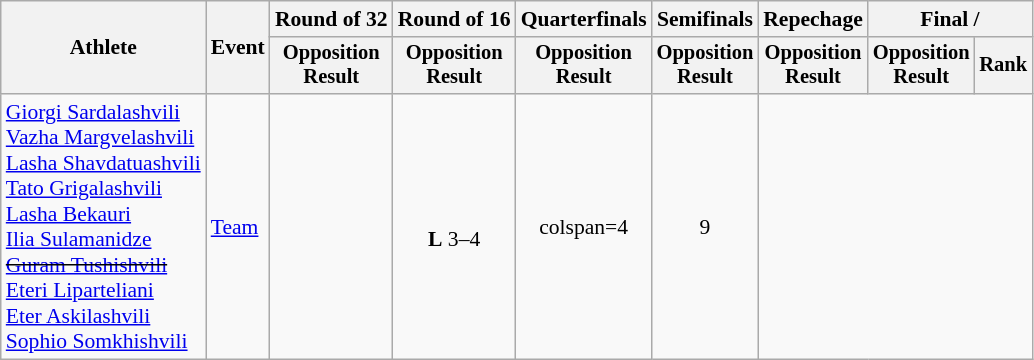<table class="wikitable" style="font-size:90%">
<tr>
<th rowspan="2">Athlete</th>
<th rowspan="2">Event</th>
<th>Round of 32</th>
<th>Round of 16</th>
<th>Quarterfinals</th>
<th>Semifinals</th>
<th>Repechage</th>
<th colspan=2>Final / </th>
</tr>
<tr style="font-size:95%">
<th>Opposition<br>Result</th>
<th>Opposition<br>Result</th>
<th>Opposition<br>Result</th>
<th>Opposition<br>Result</th>
<th>Opposition<br>Result</th>
<th>Opposition<br>Result</th>
<th>Rank</th>
</tr>
<tr align=center>
<td align=left><a href='#'>Giorgi Sardalashvili</a><br><a href='#'>Vazha Margvelashvili</a><br><a href='#'>Lasha Shavdatuashvili</a><br><a href='#'>Tato Grigalashvili</a><br><a href='#'>Lasha Bekauri</a><br><a href='#'>Ilia Sulamanidze</a><br><s><a href='#'>Guram Tushishvili</a></s><br><a href='#'>Eteri Liparteliani</a><br><a href='#'>Eter Askilashvili</a><br><a href='#'>Sophio Somkhishvili</a></td>
<td align=left><a href='#'>Team</a></td>
<td></td>
<td><br><strong>L</strong> 3–4</td>
<td>colspan=4</td>
<td>9</td>
</tr>
</table>
